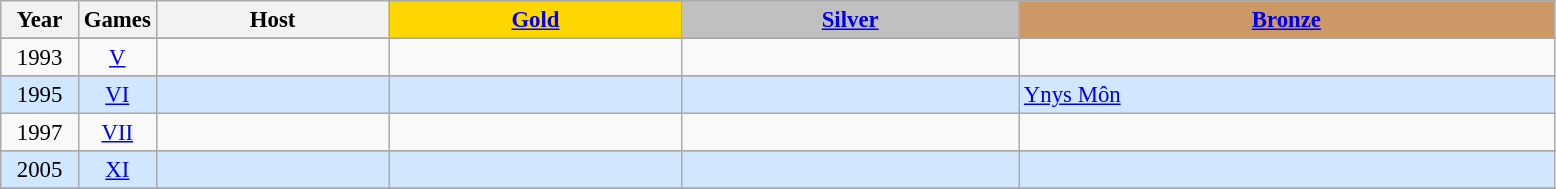<table class="wikitable" style="text-align: center; font-size:95%;">
<tr>
<th rowspan="2" style="width:5%;">Year</th>
<th rowspan="2" style="width:5%;">Games</th>
<th rowspan="2" style="width:15%;">Host</th>
</tr>
<tr>
<th style="background-color: gold"><a href='#'>Gold</a></th>
<th style="background-color: silver"><a href='#'>Silver</a></th>
<th style="background-color: #CC9966"><a href='#'>Bronze</a></th>
</tr>
<tr>
</tr>
<tr>
<td>1993</td>
<td align=center><a href='#'>V</a></td>
<td align= "left"></td>
<td align= "left"></td>
<td align= "left"></td>
<td align= "left"></td>
</tr>
<tr>
</tr>
<tr style="text-align:center; background:#d0e7ff;">
<td>1995</td>
<td align=center><a href='#'>VI</a></td>
<td align= "left"></td>
<td align= "left"></td>
<td align= "left"></td>
<td align= "left"> <a href='#'>Ynys Môn</a></td>
</tr>
<tr>
<td>1997</td>
<td align=center><a href='#'>VII</a></td>
<td align= "left"></td>
<td align= "left"></td>
<td align= "left"></td>
<td align= "left"></td>
</tr>
<tr>
</tr>
<tr style="text-align:center; background:#d0e7ff;">
<td>2005</td>
<td align=center><a href='#'>XI</a></td>
<td align= "left"></td>
<td align= "left"></td>
<td align= "left"></td>
<td align= "left"></td>
</tr>
<tr>
</tr>
</table>
